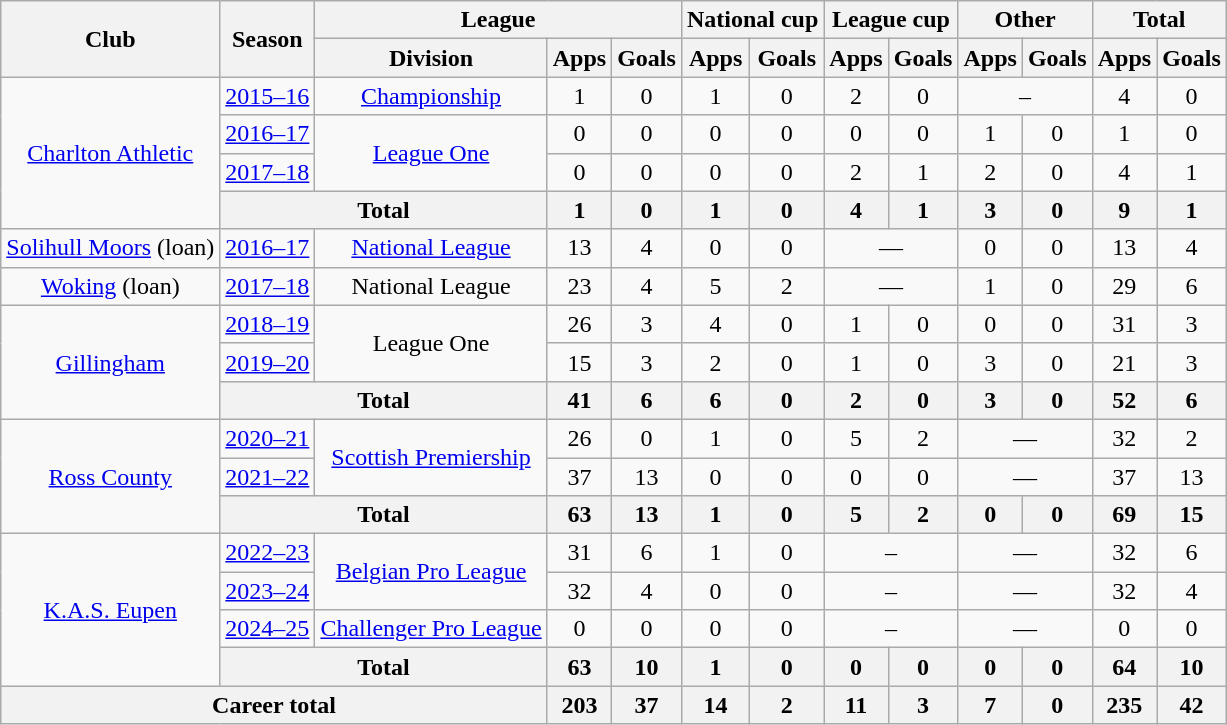<table class="wikitable" style="text-align: center">
<tr>
<th rowspan="2">Club</th>
<th rowspan="2">Season</th>
<th colspan="3">League</th>
<th colspan="2">National cup</th>
<th colspan="2">League cup</th>
<th colspan="2">Other</th>
<th colspan="2">Total</th>
</tr>
<tr>
<th>Division</th>
<th>Apps</th>
<th>Goals</th>
<th>Apps</th>
<th>Goals</th>
<th>Apps</th>
<th>Goals</th>
<th>Apps</th>
<th>Goals</th>
<th>Apps</th>
<th>Goals</th>
</tr>
<tr>
<td rowspan="4"><a href='#'>Charlton Athletic</a></td>
<td><a href='#'>2015–16</a></td>
<td><a href='#'>Championship</a></td>
<td>1</td>
<td>0</td>
<td>1</td>
<td>0</td>
<td>2</td>
<td>0</td>
<td colspan="2">–</td>
<td>4</td>
<td>0</td>
</tr>
<tr>
<td><a href='#'>2016–17</a></td>
<td rowspan="2"><a href='#'>League One</a></td>
<td>0</td>
<td>0</td>
<td>0</td>
<td>0</td>
<td>0</td>
<td>0</td>
<td>1</td>
<td>0</td>
<td>1</td>
<td>0</td>
</tr>
<tr>
<td><a href='#'>2017–18</a></td>
<td>0</td>
<td>0</td>
<td>0</td>
<td>0</td>
<td>2</td>
<td>1</td>
<td>2</td>
<td>0</td>
<td>4</td>
<td>1</td>
</tr>
<tr>
<th colspan="2">Total</th>
<th>1</th>
<th>0</th>
<th>1</th>
<th>0</th>
<th>4</th>
<th>1</th>
<th>3</th>
<th>0</th>
<th>9</th>
<th>1</th>
</tr>
<tr>
<td><a href='#'>Solihull Moors</a> (loan)</td>
<td><a href='#'>2016–17</a></td>
<td><a href='#'>National League</a></td>
<td>13</td>
<td>4</td>
<td>0</td>
<td>0</td>
<td colspan="2">—</td>
<td>0</td>
<td>0</td>
<td>13</td>
<td>4</td>
</tr>
<tr>
<td><a href='#'>Woking</a> (loan)</td>
<td><a href='#'>2017–18</a></td>
<td>National League</td>
<td>23</td>
<td>4</td>
<td>5</td>
<td>2</td>
<td colspan="2">—</td>
<td>1</td>
<td>0</td>
<td>29</td>
<td>6</td>
</tr>
<tr>
<td rowspan="3"><a href='#'>Gillingham</a></td>
<td><a href='#'>2018–19</a></td>
<td rowspan="2">League One</td>
<td>26</td>
<td>3</td>
<td>4</td>
<td>0</td>
<td>1</td>
<td>0</td>
<td>0</td>
<td>0</td>
<td>31</td>
<td>3</td>
</tr>
<tr>
<td><a href='#'>2019–20</a></td>
<td>15</td>
<td>3</td>
<td>2</td>
<td>0</td>
<td>1</td>
<td>0</td>
<td>3</td>
<td>0</td>
<td>21</td>
<td>3</td>
</tr>
<tr>
<th colspan="2">Total</th>
<th>41</th>
<th>6</th>
<th>6</th>
<th>0</th>
<th>2</th>
<th>0</th>
<th>3</th>
<th>0</th>
<th>52</th>
<th>6</th>
</tr>
<tr>
<td rowspan="3"><a href='#'>Ross County</a></td>
<td><a href='#'>2020–21</a></td>
<td rowspan="2"><a href='#'>Scottish Premiership</a></td>
<td>26</td>
<td>0</td>
<td>1</td>
<td>0</td>
<td>5</td>
<td>2</td>
<td colspan="2">—</td>
<td>32</td>
<td>2</td>
</tr>
<tr>
<td><a href='#'>2021–22</a></td>
<td>37</td>
<td>13</td>
<td>0</td>
<td>0</td>
<td>0</td>
<td>0</td>
<td colspan="2">—</td>
<td>37</td>
<td>13</td>
</tr>
<tr>
<th colspan="2">Total</th>
<th>63</th>
<th>13</th>
<th>1</th>
<th>0</th>
<th>5</th>
<th>2</th>
<th>0</th>
<th>0</th>
<th>69</th>
<th>15</th>
</tr>
<tr>
<td rowspan="4"><a href='#'>K.A.S. Eupen</a></td>
<td><a href='#'>2022–23</a></td>
<td rowspan="2"><a href='#'>Belgian Pro League</a></td>
<td>31</td>
<td>6</td>
<td>1</td>
<td>0</td>
<td colspan="2">–</td>
<td colspan="2">—</td>
<td>32</td>
<td>6</td>
</tr>
<tr>
<td><a href='#'>2023–24</a></td>
<td>32</td>
<td>4</td>
<td>0</td>
<td>0</td>
<td colspan="2">–</td>
<td colspan="2">—</td>
<td>32</td>
<td>4</td>
</tr>
<tr>
<td><a href='#'>2024–25</a></td>
<td><a href='#'>Challenger Pro League</a></td>
<td>0</td>
<td>0</td>
<td>0</td>
<td>0</td>
<td colspan="2">–</td>
<td colspan="2">—</td>
<td>0</td>
<td>0</td>
</tr>
<tr>
<th colspan="2">Total</th>
<th>63</th>
<th>10</th>
<th>1</th>
<th>0</th>
<th>0</th>
<th>0</th>
<th>0</th>
<th>0</th>
<th>64</th>
<th>10</th>
</tr>
<tr>
<th colspan="3">Career total</th>
<th>203</th>
<th>37</th>
<th>14</th>
<th>2</th>
<th>11</th>
<th>3</th>
<th>7</th>
<th>0</th>
<th>235</th>
<th>42</th>
</tr>
</table>
